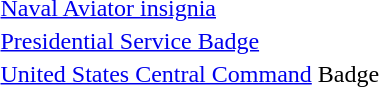<table>
<tr>
<td> <a href='#'>Naval Aviator insignia</a></td>
</tr>
<tr>
<td> <a href='#'>Presidential Service Badge</a></td>
</tr>
<tr>
<td> <a href='#'>United States Central Command</a> Badge</td>
</tr>
</table>
